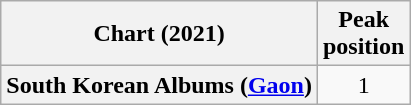<table class="wikitable sortable plainrowheaders" style="text-align:center">
<tr>
<th scope="col">Chart (2021)</th>
<th scope="col">Peak<br>position</th>
</tr>
<tr>
<th scope="row">South Korean Albums (<a href='#'>Gaon</a>)</th>
<td>1</td>
</tr>
</table>
